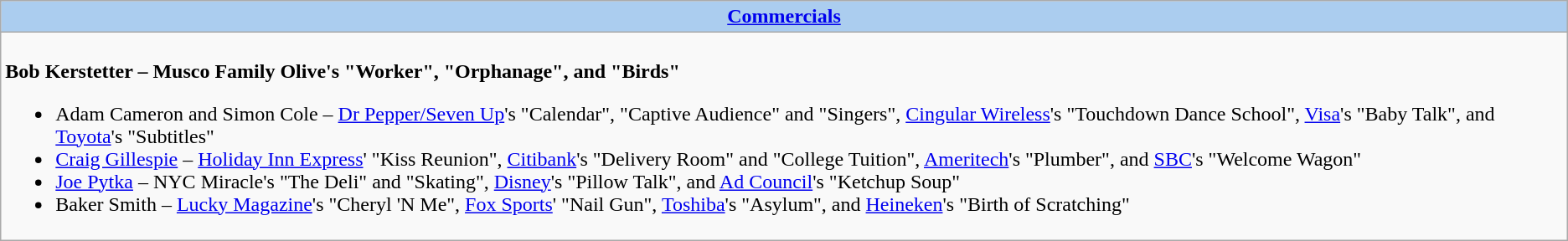<table class=wikitable style="width="100%">
<tr>
<th colspan="2" style="background:#abcdef;"><a href='#'>Commercials</a></th>
</tr>
<tr>
<td colspan="2" style="vertical-align:top;"><br><strong>Bob Kerstetter – Musco Family Olive's "Worker", "Orphanage", and "Birds"</strong><ul><li>Adam Cameron and Simon Cole – <a href='#'>Dr Pepper/Seven Up</a>'s "Calendar", "Captive Audience" and "Singers", <a href='#'>Cingular Wireless</a>'s "Touchdown Dance School", <a href='#'>Visa</a>'s "Baby Talk", and <a href='#'>Toyota</a>'s "Subtitles"</li><li><a href='#'>Craig Gillespie</a> – <a href='#'>Holiday Inn Express</a>' "Kiss Reunion", <a href='#'>Citibank</a>'s "Delivery Room" and "College Tuition", <a href='#'>Ameritech</a>'s "Plumber", and <a href='#'>SBC</a>'s "Welcome Wagon"</li><li><a href='#'>Joe Pytka</a> – NYC Miracle's "The Deli" and "Skating", <a href='#'>Disney</a>'s "Pillow Talk", and <a href='#'>Ad Council</a>'s "Ketchup Soup"</li><li>Baker Smith – <a href='#'>Lucky Magazine</a>'s "Cheryl 'N Me", <a href='#'>Fox Sports</a>' "Nail Gun", <a href='#'>Toshiba</a>'s "Asylum", and <a href='#'>Heineken</a>'s "Birth of Scratching"</li></ul></td>
</tr>
</table>
